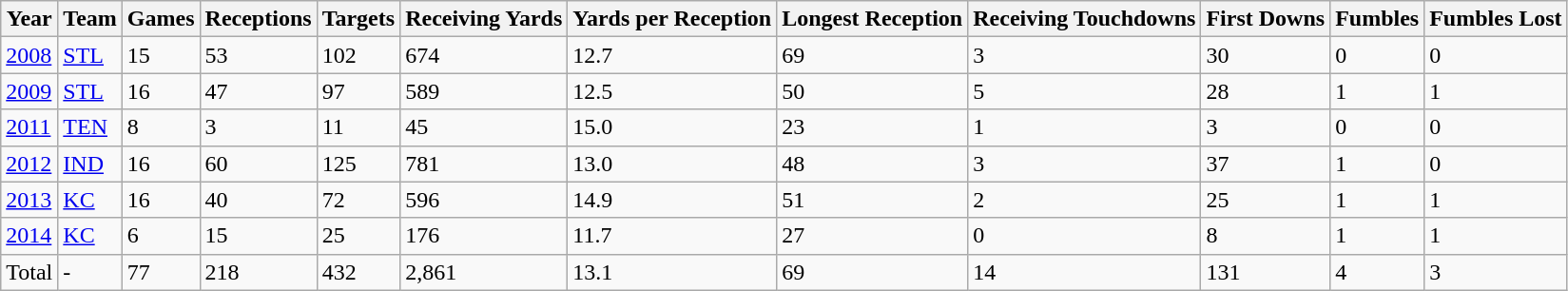<table class="wikitable">
<tr>
<th>Year</th>
<th>Team</th>
<th>Games</th>
<th>Receptions</th>
<th>Targets</th>
<th>Receiving Yards</th>
<th>Yards per Reception</th>
<th>Longest Reception</th>
<th>Receiving Touchdowns</th>
<th>First Downs</th>
<th>Fumbles</th>
<th>Fumbles Lost</th>
</tr>
<tr>
<td><a href='#'>2008</a></td>
<td><a href='#'>STL</a></td>
<td>15</td>
<td>53</td>
<td>102</td>
<td>674</td>
<td>12.7</td>
<td>69</td>
<td>3</td>
<td>30</td>
<td>0</td>
<td>0</td>
</tr>
<tr>
<td><a href='#'>2009</a></td>
<td><a href='#'>STL</a></td>
<td>16</td>
<td>47</td>
<td>97</td>
<td>589</td>
<td>12.5</td>
<td>50</td>
<td>5</td>
<td>28</td>
<td>1</td>
<td>1</td>
</tr>
<tr>
<td><a href='#'>2011</a></td>
<td><a href='#'>TEN</a></td>
<td>8</td>
<td>3</td>
<td>11</td>
<td>45</td>
<td>15.0</td>
<td>23</td>
<td>1</td>
<td>3</td>
<td>0</td>
<td>0</td>
</tr>
<tr>
<td><a href='#'>2012</a></td>
<td><a href='#'>IND</a></td>
<td>16</td>
<td>60</td>
<td>125</td>
<td>781</td>
<td>13.0</td>
<td>48</td>
<td>3</td>
<td>37</td>
<td>1</td>
<td>0</td>
</tr>
<tr>
<td><a href='#'>2013</a></td>
<td><a href='#'>KC</a></td>
<td>16</td>
<td>40</td>
<td>72</td>
<td>596</td>
<td>14.9</td>
<td>51</td>
<td>2</td>
<td>25</td>
<td>1</td>
<td>1</td>
</tr>
<tr>
<td><a href='#'>2014</a></td>
<td><a href='#'>KC</a></td>
<td>6</td>
<td>15</td>
<td>25</td>
<td>176</td>
<td>11.7</td>
<td>27</td>
<td>0</td>
<td>8</td>
<td>1</td>
<td>1</td>
</tr>
<tr>
<td>Total</td>
<td>-</td>
<td>77</td>
<td>218</td>
<td>432</td>
<td>2,861</td>
<td>13.1</td>
<td>69</td>
<td>14</td>
<td>131</td>
<td>4</td>
<td>3</td>
</tr>
</table>
